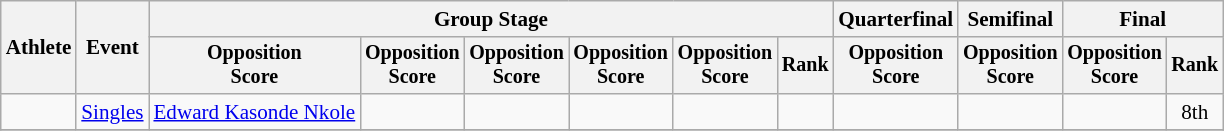<table class="wikitable" style="font-size:88%">
<tr>
<th rowspan=2>Athlete</th>
<th rowspan=2>Event</th>
<th colspan=6>Group Stage</th>
<th>Quarterfinal</th>
<th>Semifinal</th>
<th colspan=2>Final</th>
</tr>
<tr style="font-size:95%">
<th>Opposition<br>Score</th>
<th>Opposition<br>Score</th>
<th>Opposition<br>Score</th>
<th>Opposition<br>Score</th>
<th>Opposition<br>Score</th>
<th>Rank</th>
<th>Opposition<br>Score</th>
<th>Opposition<br>Score</th>
<th>Opposition<br>Score</th>
<th>Rank</th>
</tr>
<tr align=center>
<td align=left></td>
<td align=left><a href='#'>Singles</a></td>
<td><a href='#'>Edward Kasonde Nkole</a></td>
<td></td>
<td></td>
<td></td>
<td></td>
<td></td>
<td></td>
<td></td>
<td></td>
<td>8th</td>
</tr>
<tr align=center>
</tr>
</table>
